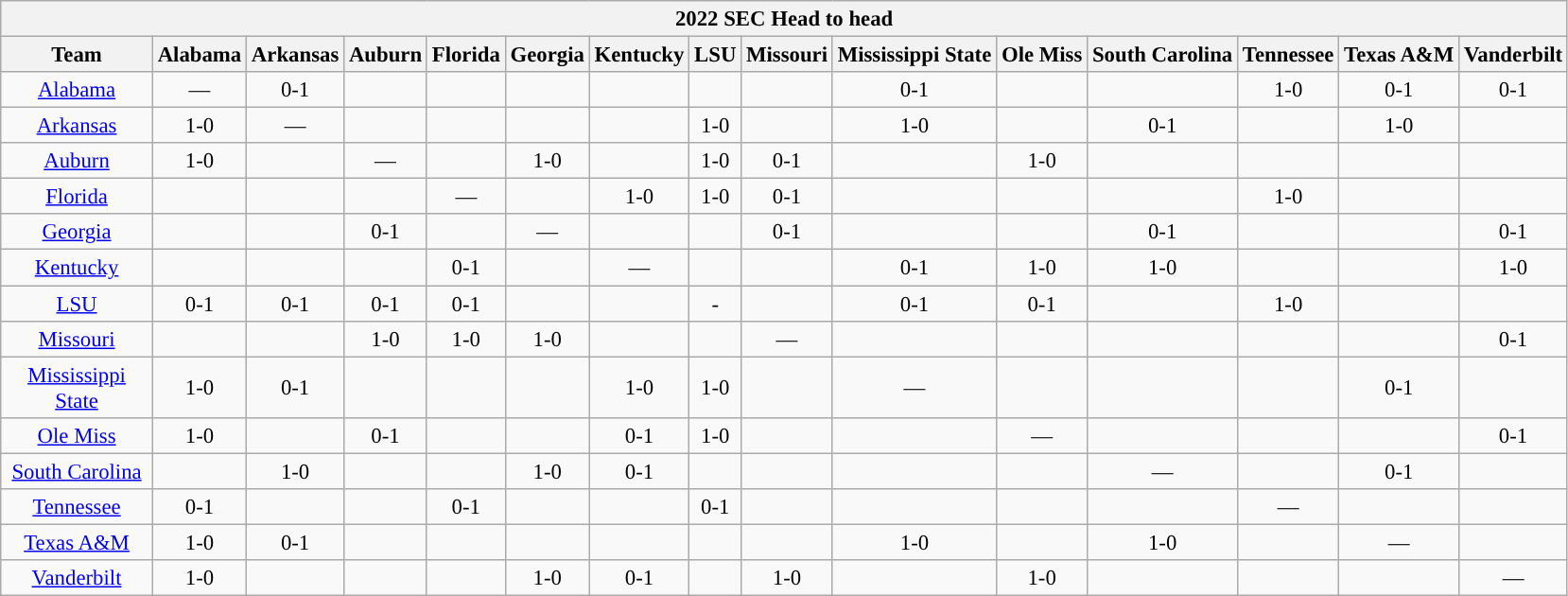<table class="wikitable" style="font-size:95%; text-align:center;">
<tr>
<th colspan=17>2022 SEC Head to head</th>
</tr>
<tr>
<th style="width:100px;">Team</th>
<th>Alabama</th>
<th>Arkansas</th>
<th>Auburn</th>
<th>Florida</th>
<th>Georgia</th>
<th>Kentucky</th>
<th>LSU</th>
<th>Missouri</th>
<th>Mississippi State</th>
<th>Ole Miss</th>
<th>South Carolina</th>
<th>Tennessee</th>
<th>Texas A&M</th>
<th>Vanderbilt</th>
</tr>
<tr>
<td><a href='#'>Alabama</a></td>
<td>—</td>
<td>0-1</td>
<td></td>
<td></td>
<td></td>
<td></td>
<td></td>
<td></td>
<td>0-1</td>
<td></td>
<td></td>
<td>1-0</td>
<td>0-1</td>
<td>0-1</td>
</tr>
<tr>
<td><a href='#'>Arkansas</a></td>
<td>1-0</td>
<td>—</td>
<td></td>
<td></td>
<td></td>
<td></td>
<td>1-0</td>
<td></td>
<td>1-0</td>
<td></td>
<td>0-1</td>
<td></td>
<td>1-0</td>
<td></td>
</tr>
<tr>
<td><a href='#'>Auburn</a></td>
<td>1-0</td>
<td></td>
<td>—</td>
<td></td>
<td>1-0</td>
<td></td>
<td>1-0</td>
<td>0-1</td>
<td></td>
<td>1-0</td>
<td></td>
<td></td>
<td></td>
<td></td>
</tr>
<tr>
<td><a href='#'>Florida</a></td>
<td></td>
<td></td>
<td></td>
<td>—</td>
<td></td>
<td>1-0</td>
<td>1-0</td>
<td>0-1</td>
<td></td>
<td></td>
<td></td>
<td>1-0</td>
<td></td>
<td></td>
</tr>
<tr>
<td><a href='#'>Georgia</a></td>
<td></td>
<td></td>
<td>0-1</td>
<td></td>
<td>—</td>
<td></td>
<td></td>
<td>0-1</td>
<td></td>
<td></td>
<td>0-1</td>
<td></td>
<td></td>
<td>0-1</td>
</tr>
<tr>
<td><a href='#'>Kentucky</a></td>
<td></td>
<td></td>
<td></td>
<td>0-1</td>
<td></td>
<td>—</td>
<td></td>
<td></td>
<td>0-1</td>
<td>1-0</td>
<td>1-0</td>
<td></td>
<td></td>
<td>1-0</td>
</tr>
<tr>
<td><a href='#'>LSU</a></td>
<td>0-1</td>
<td>0-1</td>
<td>0-1</td>
<td>0-1</td>
<td></td>
<td></td>
<td>-</td>
<td></td>
<td>0-1</td>
<td>0-1</td>
<td></td>
<td>1-0</td>
<td></td>
<td></td>
</tr>
<tr>
<td><a href='#'>Missouri</a></td>
<td></td>
<td></td>
<td>1-0</td>
<td>1-0</td>
<td>1-0</td>
<td></td>
<td></td>
<td>—</td>
<td></td>
<td></td>
<td></td>
<td></td>
<td></td>
<td>0-1</td>
</tr>
<tr>
<td><a href='#'>Mississippi State</a></td>
<td>1-0</td>
<td>0-1</td>
<td></td>
<td></td>
<td></td>
<td>1-0</td>
<td>1-0</td>
<td></td>
<td>—</td>
<td></td>
<td></td>
<td></td>
<td>0-1</td>
<td></td>
</tr>
<tr>
<td><a href='#'>Ole Miss</a></td>
<td>1-0</td>
<td></td>
<td>0-1</td>
<td></td>
<td></td>
<td>0-1</td>
<td>1-0</td>
<td></td>
<td></td>
<td>—</td>
<td></td>
<td></td>
<td></td>
<td>0-1</td>
</tr>
<tr>
<td><a href='#'>South Carolina</a></td>
<td></td>
<td>1-0</td>
<td></td>
<td></td>
<td>1-0</td>
<td>0-1</td>
<td></td>
<td></td>
<td></td>
<td></td>
<td>—</td>
<td></td>
<td>0-1</td>
<td></td>
</tr>
<tr>
<td><a href='#'>Tennessee</a></td>
<td>0-1</td>
<td></td>
<td></td>
<td>0-1</td>
<td></td>
<td></td>
<td>0-1</td>
<td></td>
<td></td>
<td></td>
<td></td>
<td>—</td>
<td></td>
<td></td>
</tr>
<tr>
<td><a href='#'>Texas A&M</a></td>
<td>1-0</td>
<td>0-1</td>
<td></td>
<td></td>
<td></td>
<td></td>
<td></td>
<td></td>
<td>1-0</td>
<td></td>
<td>1-0</td>
<td></td>
<td>—</td>
<td></td>
</tr>
<tr>
<td><a href='#'>Vanderbilt</a></td>
<td>1-0</td>
<td></td>
<td></td>
<td></td>
<td>1-0</td>
<td>0-1</td>
<td></td>
<td>1-0</td>
<td></td>
<td>1-0</td>
<td></td>
<td></td>
<td></td>
<td>—</td>
</tr>
</table>
